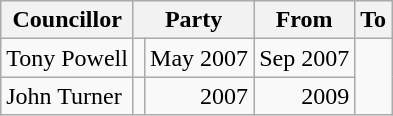<table class=wikitable>
<tr>
<th>Councillor</th>
<th colspan=2>Party</th>
<th>From</th>
<th>To</th>
</tr>
<tr>
<td>Tony Powell</td>
<td></td>
<td align=right>May 2007</td>
<td align=right>Sep 2007</td>
</tr>
<tr>
<td>John Turner</td>
<td></td>
<td align=right>2007</td>
<td align=right>2009</td>
</tr>
</table>
